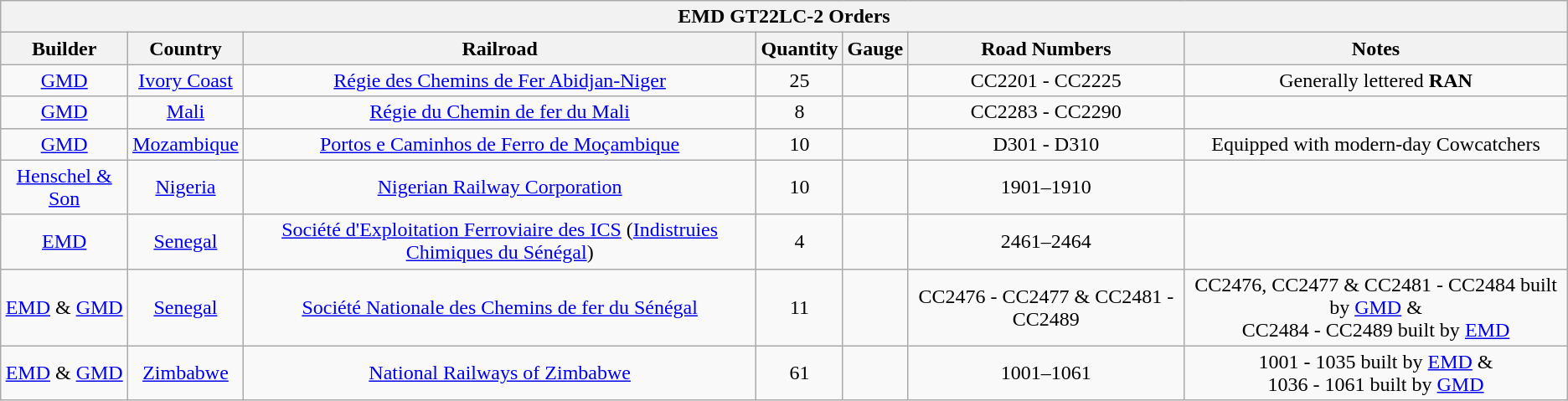<table class="wikitable">
<tr>
<th colspan="7">EMD GT22LC-2 Orders</th>
</tr>
<tr>
<th>Builder</th>
<th>Country</th>
<th>Railroad</th>
<th>Quantity</th>
<th>Gauge</th>
<th>Road Numbers</th>
<th>Notes</th>
</tr>
<tr align="center">
<td><a href='#'>GMD</a></td>
<td><a href='#'>Ivory Coast</a></td>
<td><a href='#'>Régie des Chemins de Fer Abidjan-Niger</a></td>
<td>25</td>
<td></td>
<td>CC2201 - CC2225</td>
<td>Generally lettered <strong>RAN</strong></td>
</tr>
<tr align="center">
<td><a href='#'>GMD</a></td>
<td><a href='#'>Mali</a></td>
<td><a href='#'>Régie du Chemin de fer du Mali</a></td>
<td>8</td>
<td></td>
<td>CC2283 - CC2290</td>
<td></td>
</tr>
<tr align="center">
<td><a href='#'>GMD</a></td>
<td><a href='#'>Mozambique</a></td>
<td><a href='#'>Portos e Caminhos de Ferro de Moçambique</a></td>
<td>10</td>
<td></td>
<td>D301 - D310</td>
<td>Equipped with modern-day Cowcatchers</td>
</tr>
<tr align="center">
<td><a href='#'>Henschel & Son</a></td>
<td><a href='#'>Nigeria</a></td>
<td><a href='#'>Nigerian Railway Corporation</a></td>
<td>10</td>
<td></td>
<td>1901–1910</td>
<td></td>
</tr>
<tr align="center">
<td><a href='#'>EMD</a></td>
<td><a href='#'>Senegal</a></td>
<td><a href='#'>Société d'Exploitation Ferroviaire des ICS</a> (<a href='#'>Indistruies Chimiques du Sénégal</a>)</td>
<td>4</td>
<td></td>
<td>2461–2464</td>
<td></td>
</tr>
<tr align="center">
<td><a href='#'>EMD</a> & <a href='#'>GMD</a></td>
<td><a href='#'>Senegal</a></td>
<td><a href='#'>Société Nationale des Chemins de fer du Sénégal</a></td>
<td>11 </td>
<td></td>
<td>CC2476 - CC2477 & CC2481 - CC2489</td>
<td>CC2476, CC2477 & CC2481 - CC2484 built by <a href='#'>GMD</a> & <br>CC2484 - CC2489 built by <a href='#'>EMD</a></td>
</tr>
<tr align="center">
<td><a href='#'>EMD</a> & <a href='#'>GMD</a></td>
<td><a href='#'>Zimbabwe</a></td>
<td><a href='#'>National Railways of Zimbabwe</a></td>
<td>61</td>
<td></td>
<td>1001–1061</td>
<td>1001 - 1035 built by <a href='#'>EMD</a> & <br>1036  - 1061 built by <a href='#'>GMD</a></td>
</tr>
</table>
